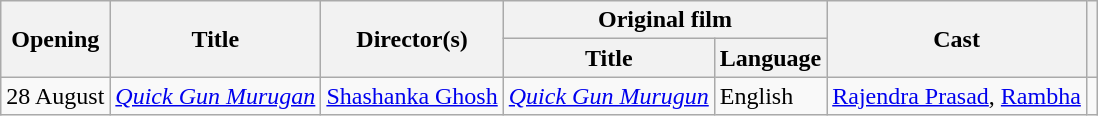<table class="wikitable sortable">
<tr>
<th scope="col" rowspan="2">Opening</th>
<th scope="col" rowspan="2">Title</th>
<th scope="col" rowspan="2">Director(s)</th>
<th scope="col" colspan="2">Original film</th>
<th scope="col" rowspan="2">Cast</th>
<th scope="col" rowspan="2" class="unsortable"></th>
</tr>
<tr>
<th scope="col">Title</th>
<th scope="col">Language</th>
</tr>
<tr>
<td>28 August</td>
<td><em><a href='#'>Quick Gun Murugan</a></em></td>
<td><a href='#'>Shashanka Ghosh</a></td>
<td><em><a href='#'>Quick Gun Murugun</a></em></td>
<td>English</td>
<td><a href='#'>Rajendra Prasad</a>, <a href='#'>Rambha</a></td>
<td></td>
</tr>
</table>
